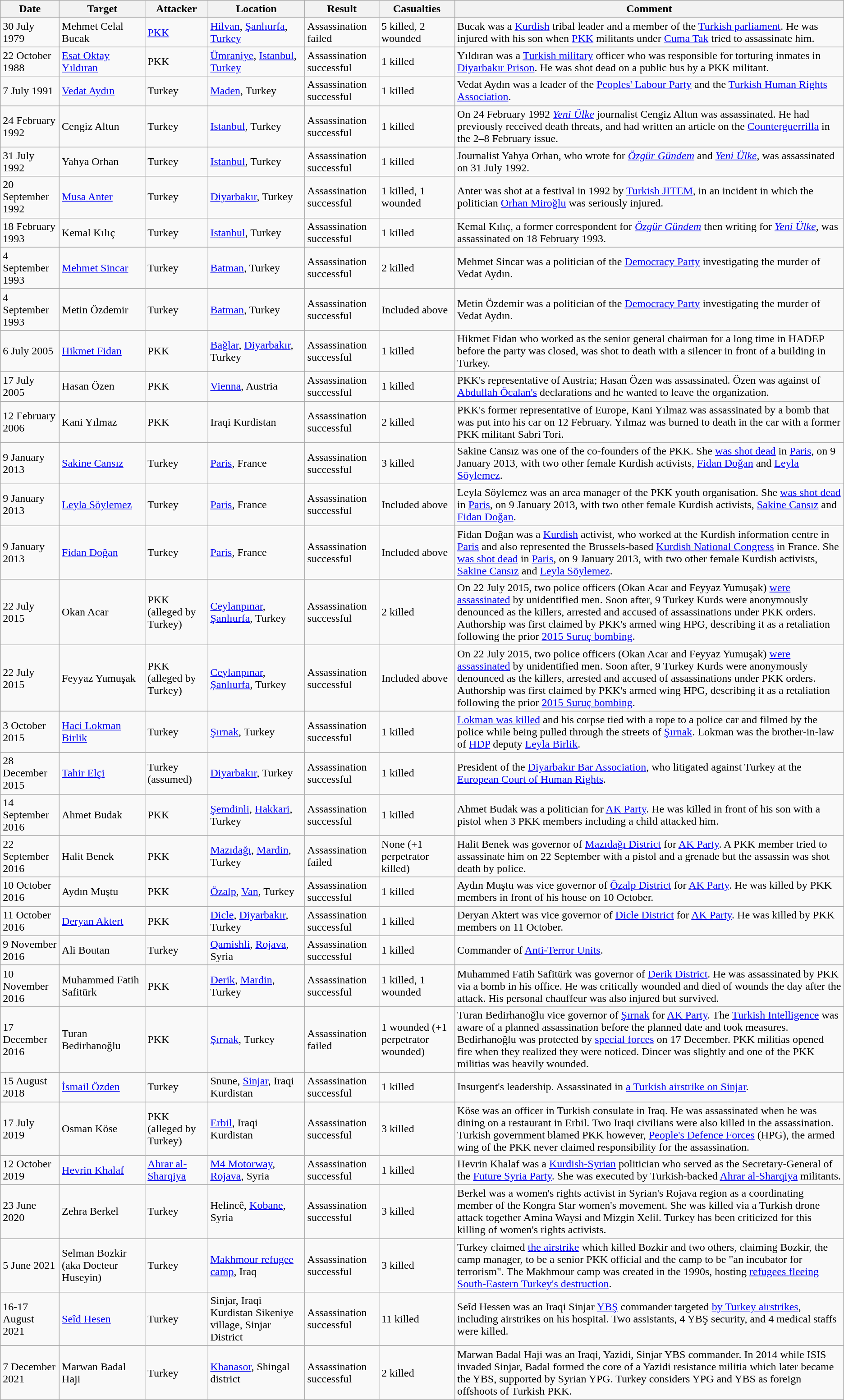<table class="wikitable sortable">
<tr>
<th>Date</th>
<th>Target</th>
<th>Attacker</th>
<th>Location</th>
<th>Result</th>
<th>Casualties</th>
<th>Comment</th>
</tr>
<tr>
<td>30 July 1979</td>
<td>Mehmet Celal Bucak</td>
<td><a href='#'>PKK</a></td>
<td><a href='#'>Hilvan</a>, <a href='#'>Şanlıurfa</a>, <a href='#'>Turkey</a></td>
<td>Assassination failed</td>
<td>5 killed, 2 wounded</td>
<td>Bucak was a <a href='#'>Kurdish</a> tribal leader and a member of the <a href='#'>Turkish parliament</a>. He was injured with his son when <a href='#'>PKK</a> militants under <a href='#'>Cuma Tak</a> tried to assassinate him.</td>
</tr>
<tr>
<td>22 October 1988</td>
<td><a href='#'>Esat Oktay Yıldıran</a></td>
<td>PKK</td>
<td><a href='#'>Ümraniye</a>, <a href='#'>Istanbul</a>, <a href='#'>Turkey</a></td>
<td>Assassination successful</td>
<td>1 killed</td>
<td>Yıldıran was a <a href='#'>Turkish military</a> officer who was responsible for torturing inmates in <a href='#'>Diyarbakır Prison</a>. He was shot dead on a public bus by a PKK militant.</td>
</tr>
<tr>
<td>7 July 1991</td>
<td><a href='#'>Vedat Aydın</a></td>
<td>Turkey</td>
<td><a href='#'>Maden</a>, Turkey</td>
<td>Assassination successful</td>
<td>1 killed</td>
<td>Vedat Aydın was a leader of the <a href='#'>Peoples' Labour Party</a> and the <a href='#'>Turkish Human Rights Association</a>.</td>
</tr>
<tr>
<td>24 February 1992</td>
<td>Cengiz Altun</td>
<td>Turkey</td>
<td><a href='#'>Istanbul</a>, Turkey</td>
<td>Assassination successful</td>
<td>1 killed</td>
<td>On 24 February 1992 <em><a href='#'>Yeni Ülke</a></em> journalist Cengiz Altun was assassinated. He had previously received death threats, and had written an article on the <a href='#'>Counterguerrilla</a> in the 2–8 February issue.</td>
</tr>
<tr>
<td>31 July 1992</td>
<td>Yahya Orhan</td>
<td>Turkey</td>
<td><a href='#'>Istanbul</a>, Turkey</td>
<td>Assassination successful</td>
<td>1 killed</td>
<td>Journalist Yahya Orhan, who wrote for <em><a href='#'>Özgür Gündem</a></em> and <em><a href='#'>Yeni Ülke</a></em>, was assassinated on 31 July 1992.</td>
</tr>
<tr>
<td>20 September 1992</td>
<td><a href='#'>Musa Anter</a></td>
<td>Turkey</td>
<td><a href='#'>Diyarbakır</a>, Turkey</td>
<td>Assassination successful</td>
<td>1 killed, 1 wounded</td>
<td>Anter was shot at a festival in 1992 by <a href='#'>Turkish JITEM</a>, in an incident in which the politician <a href='#'>Orhan Miroğlu</a> was seriously injured.</td>
</tr>
<tr>
<td>18 February 1993</td>
<td>Kemal Kılıç</td>
<td>Turkey</td>
<td><a href='#'>Istanbul</a>, Turkey</td>
<td>Assassination successful</td>
<td>1 killed</td>
<td>Kemal Kılıç, a former correspondent for <em><a href='#'>Özgür Gündem</a></em> then writing for <em><a href='#'>Yeni Ülke</a></em>, was assassinated on 18 February 1993.</td>
</tr>
<tr>
<td>4 September 1993</td>
<td><a href='#'>Mehmet Sincar</a></td>
<td>Turkey</td>
<td><a href='#'>Batman</a>, Turkey</td>
<td>Assassination successful</td>
<td>2 killed</td>
<td>Mehmet Sincar was a politician of the <a href='#'>Democracy Party</a> investigating the murder of Vedat Aydın.</td>
</tr>
<tr>
<td>4 September 1993</td>
<td>Metin Özdemir</td>
<td>Turkey</td>
<td><a href='#'>Batman</a>, Turkey</td>
<td>Assassination successful</td>
<td>Included above</td>
<td>Metin Özdemir was a politician of the <a href='#'>Democracy Party</a> investigating the murder of Vedat Aydın.</td>
</tr>
<tr>
<td>6 July 2005</td>
<td><a href='#'>Hikmet Fidan</a></td>
<td>PKK</td>
<td><a href='#'>Bağlar</a>, <a href='#'>Diyarbakır</a>, Turkey</td>
<td>Assassination successful</td>
<td>1 killed</td>
<td>Hikmet Fidan who worked as the senior general chairman for a long time in HADEP before the party was closed, was shot to death with a silencer in front of a building in Turkey.</td>
</tr>
<tr>
<td>17 July 2005</td>
<td>Hasan Özen</td>
<td>PKK</td>
<td><a href='#'>Vienna</a>, Austria</td>
<td>Assassination successful</td>
<td>1 killed</td>
<td>PKK's representative of Austria; Hasan Özen was assassinated. Özen was against of <a href='#'>Abdullah Öcalan's</a> declarations and he wanted to leave the organization.</td>
</tr>
<tr>
<td>12 February 2006</td>
<td>Kani Yılmaz</td>
<td>PKK</td>
<td>Iraqi Kurdistan</td>
<td>Assassination successful</td>
<td>2 killed</td>
<td>PKK's former representative of Europe, Kani Yılmaz was assassinated by a bomb that was put into his car on 12 February. Yılmaz was burned to death in the car with a former PKK militant Sabri Tori.</td>
</tr>
<tr>
<td>9 January 2013</td>
<td><a href='#'>Sakine Cansız</a></td>
<td>Turkey</td>
<td><a href='#'>Paris</a>, France</td>
<td>Assassination successful</td>
<td>3 killed</td>
<td>Sakine Cansız was one of the co-founders of the PKK. She <a href='#'>was shot dead</a> in <a href='#'>Paris</a>, on 9 January 2013, with two other female Kurdish activists, <a href='#'>Fidan Doğan</a> and <a href='#'>Leyla Söylemez</a>.</td>
</tr>
<tr>
<td>9 January 2013</td>
<td><a href='#'>Leyla Söylemez</a></td>
<td>Turkey</td>
<td><a href='#'>Paris</a>, France</td>
<td>Assassination successful</td>
<td>Included above</td>
<td>Leyla Söylemez was an area manager of the PKK youth organisation. She <a href='#'>was shot dead</a> in <a href='#'>Paris</a>, on 9 January 2013, with two other female Kurdish activists, <a href='#'>Sakine Cansız</a> and <a href='#'>Fidan Doğan</a>.</td>
</tr>
<tr>
<td>9 January 2013</td>
<td><a href='#'>Fidan Doğan</a></td>
<td>Turkey</td>
<td><a href='#'>Paris</a>, France</td>
<td>Assassination successful</td>
<td>Included above</td>
<td>Fidan Doğan was a <a href='#'>Kurdish</a> activist, who worked at the Kurdish information centre in <a href='#'>Paris</a> and also represented the Brussels-based <a href='#'>Kurdish National Congress</a> in France. She <a href='#'>was shot dead</a> in <a href='#'>Paris</a>, on 9 January 2013, with two other female Kurdish activists, <a href='#'>Sakine Cansız</a> and <a href='#'>Leyla Söylemez</a>.</td>
</tr>
<tr>
<td>22 July 2015</td>
<td>Okan Acar</td>
<td>PKK (alleged by Turkey)</td>
<td><a href='#'>Ceylanpınar</a>, <a href='#'>Şanlıurfa</a>, Turkey</td>
<td>Assassination successful</td>
<td>2 killed</td>
<td>On 22 July 2015, two police officers (Okan Acar and Feyyaz Yumuşak) <a href='#'>were assassinated</a> by unidentified men. Soon after, 9 Turkey Kurds were anonymously denounced as the killers, arrested and accused of assassinations under PKK orders. Authorship was first claimed by PKK's armed wing HPG, describing it as a retaliation following the prior <a href='#'>2015 Suruç bombing</a>.</td>
</tr>
<tr>
<td>22 July 2015</td>
<td>Feyyaz Yumuşak</td>
<td>PKK (alleged by Turkey)</td>
<td><a href='#'>Ceylanpınar</a>, <a href='#'>Şanlıurfa</a>, Turkey</td>
<td>Assassination successful</td>
<td>Included above</td>
<td>On 22 July 2015, two police officers (Okan Acar and Feyyaz Yumuşak) <a href='#'>were assassinated</a> by unidentified men. Soon after, 9 Turkey Kurds were anonymously denounced as the killers, arrested and accused of assassinations under PKK orders. Authorship was first claimed by PKK's armed wing HPG, describing it as a retaliation following the prior <a href='#'>2015 Suruç bombing</a>.</td>
</tr>
<tr>
<td>3 October 2015</td>
<td><a href='#'>Haci Lokman Birlik</a></td>
<td>Turkey</td>
<td><a href='#'>Şırnak</a>, Turkey</td>
<td>Assassination successful</td>
<td>1 killed</td>
<td><a href='#'>Lokman was killed</a> and his corpse tied with a rope to a police car and filmed by the police while being pulled through the streets of <a href='#'>Şırnak</a>. Lokman was the brother-in-law of <a href='#'>HDP</a> deputy <a href='#'>Leyla Birlik</a>.</td>
</tr>
<tr>
<td>28 December 2015</td>
<td><a href='#'>Tahir Elçi</a></td>
<td>Turkey (assumed)</td>
<td><a href='#'>Diyarbakır</a>, Turkey</td>
<td>Assassination successful</td>
<td>1 killed</td>
<td>President of the <a href='#'>Diyarbakır Bar Association</a>, who litigated against Turkey at the <a href='#'>European Court of Human Rights</a>.</td>
</tr>
<tr>
<td>14 September 2016</td>
<td>Ahmet Budak</td>
<td>PKK</td>
<td><a href='#'>Şemdinli</a>, <a href='#'>Hakkari</a>, Turkey</td>
<td>Assassination successful</td>
<td>1 killed</td>
<td>Ahmet Budak was a politician for <a href='#'>AK Party</a>. He was killed in front of his son with a pistol when 3 PKK members including a child attacked him.</td>
</tr>
<tr>
<td>22 September 2016</td>
<td>Halit Benek</td>
<td>PKK</td>
<td><a href='#'>Mazıdağı</a>, <a href='#'>Mardin</a>, Turkey</td>
<td>Assassination failed</td>
<td>None (+1 perpetrator killed)</td>
<td>Halit Benek was governor of <a href='#'>Mazıdağı District</a> for <a href='#'>AK Party</a>. A PKK member tried to assassinate him on 22 September with a pistol and a grenade but the assassin was shot death by police.</td>
</tr>
<tr>
<td>10 October 2016</td>
<td>Aydın Muştu</td>
<td>PKK</td>
<td><a href='#'>Özalp</a>, <a href='#'>Van</a>, Turkey</td>
<td>Assassination successful</td>
<td>1 killed</td>
<td>Aydın Muştu was vice governor of <a href='#'>Özalp District</a> for <a href='#'>AK Party</a>. He was killed by PKK members in front of his house on 10 October.</td>
</tr>
<tr>
<td>11 October 2016</td>
<td><a href='#'>Deryan Aktert</a></td>
<td>PKK</td>
<td><a href='#'>Dicle</a>, <a href='#'>Diyarbakır</a>, Turkey</td>
<td>Assassination successful</td>
<td>1 killed</td>
<td>Deryan Aktert was vice governor of <a href='#'>Dicle District</a> for <a href='#'>AK Party</a>. He was killed by PKK members on 11 October.</td>
</tr>
<tr>
<td>9 November 2016</td>
<td>Ali Boutan</td>
<td>Turkey</td>
<td><a href='#'>Qamishli</a>, <a href='#'>Rojava</a>, Syria</td>
<td>Assassination successful</td>
<td>1 killed</td>
<td>Commander of <a href='#'>Anti-Terror Units</a>.</td>
</tr>
<tr>
<td>10 November 2016</td>
<td>Muhammed Fatih Safitürk</td>
<td>PKK</td>
<td><a href='#'>Derik</a>, <a href='#'>Mardin</a>, Turkey</td>
<td>Assassination successful</td>
<td>1 killed, 1 wounded</td>
<td>Muhammed Fatih Safitürk was governor of <a href='#'>Derik District</a>. He was assassinated by PKK via a bomb in his office. He was critically wounded and died of wounds the day after the attack. His personal chauffeur was also injured but survived.</td>
</tr>
<tr>
<td>17 December 2016</td>
<td>Turan Bedirhanoğlu</td>
<td>PKK</td>
<td><a href='#'>Şırnak</a>, Turkey</td>
<td>Assassination failed</td>
<td>1 wounded (+1 perpetrator wounded)</td>
<td>Turan Bedirhanoğlu vice governor of <a href='#'>Şırnak</a> for <a href='#'>AK Party</a>. The <a href='#'>Turkish Intelligence</a> was aware of a planned assassination before the planned date and took measures. Bedirhanoğlu was protected by <a href='#'>special forces</a> on 17 December. PKK militias opened fire when they realized they were noticed. Dincer was slightly and one of the PKK militias was heavily wounded.</td>
</tr>
<tr>
<td>15 August 2018</td>
<td><a href='#'>İsmail Özden</a></td>
<td>Turkey</td>
<td>Snune, <a href='#'>Sinjar</a>, Iraqi Kurdistan</td>
<td>Assassination successful</td>
<td>1 killed</td>
<td>Insurgent's leadership. Assassinated in <a href='#'>a Turkish airstrike on Sinjar</a>.</td>
</tr>
<tr>
<td>17 July 2019</td>
<td>Osman Köse</td>
<td>PKK (alleged by Turkey)</td>
<td><a href='#'>Erbil</a>, Iraqi Kurdistan</td>
<td>Assassination  successful</td>
<td>3 killed</td>
<td>Köse was an officer in Turkish consulate in Iraq. He was assassinated when he was dining on a restaurant in Erbil. Two Iraqi civilians were also killed in the assassination. Turkish government blamed PKK however, <a href='#'>People's Defence Forces</a> (HPG), the armed wing of the PKK never claimed responsibility for the assassination.</td>
</tr>
<tr>
<td>12 October 2019</td>
<td><a href='#'>Hevrin Khalaf</a></td>
<td><a href='#'>Ahrar al-Sharqiya</a></td>
<td><a href='#'>M4 Motorway</a>, <a href='#'>Rojava</a>, Syria</td>
<td>Assassination successful</td>
<td>1 killed</td>
<td>Hevrin Khalaf was a <a href='#'>Kurdish-Syrian</a> politician who served as the Secretary-General of the <a href='#'>Future Syria Party</a>. She was executed by Turkish-backed <a href='#'>Ahrar al-Sharqiya</a> militants.</td>
</tr>
<tr>
<td>23 June 2020</td>
<td>Zehra Berkel</td>
<td>Turkey</td>
<td>Helincê, <a href='#'>Kobane</a>, Syria</td>
<td>Assassination successful</td>
<td>3 killed</td>
<td>Berkel was a women's rights activist in Syrian's Rojava region as a coordinating member of the Kongra Star women's movement. She was killed via a Turkish drone attack together Amina Waysi and Mizgin Xelil. Turkey has been criticized for this killing of women's rights activists.</td>
</tr>
<tr>
<td>5 June 2021</td>
<td>Selman Bozkir (aka Docteur Huseyin)</td>
<td>Turkey</td>
<td><a href='#'>Makhmour refugee camp</a>, Iraq</td>
<td>Assassination successful</td>
<td>3 killed</td>
<td>Turkey claimed <a href='#'>the airstrike</a> which killed Bozkir and two others, claiming Bozkir, the camp manager, to be a senior PKK official and the camp to be "an incubator for terrorism". The Makhmour camp was created in the 1990s, hosting <a href='#'>refugees fleeing South-Eastern Turkey's destruction</a>.</td>
</tr>
<tr>
<td>16-17 August 2021</td>
<td><a href='#'>Seîd Hesen</a></td>
<td>Turkey</td>
<td>Sinjar, Iraqi Kurdistan Sikeniye village, Sinjar District</td>
<td>Assassination successful</td>
<td>11 killed</td>
<td>Seîd Hessen was an Iraqi Sinjar <a href='#'>YBŞ</a> commander targeted <a href='#'>by Turkey airstrikes</a>, including airstrikes on his hospital. Two assistants, 4 YBŞ security, and 4 medical staffs were killed.</td>
</tr>
<tr>
<td>7 December 2021</td>
<td>Marwan Badal Haji</td>
<td>Turkey</td>
<td><a href='#'>Khanasor</a>, Shingal district</td>
<td>Assassination successful</td>
<td>2 killed</td>
<td>Marwan Badal Haji was an Iraqi, Yazidi, Sinjar YBS commander. In 2014 while ISIS invaded Sinjar, Badal formed the core of a Yazidi resistance militia which later became the YBS, supported by Syrian YPG. Turkey considers YPG and YBS as foreign offshoots of Turkish PKK.</td>
</tr>
</table>
